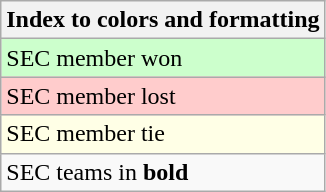<table class="wikitable">
<tr>
<th>Index to colors and formatting</th>
</tr>
<tr bgcolor=#ccffcc>
<td>SEC member won</td>
</tr>
<tr bgcolor=#ffcccc>
<td>SEC member lost</td>
</tr>
<tr bgcolor=#ffffe6>
<td>SEC member tie</td>
</tr>
<tr>
<td>SEC teams in <strong>bold</strong></td>
</tr>
</table>
